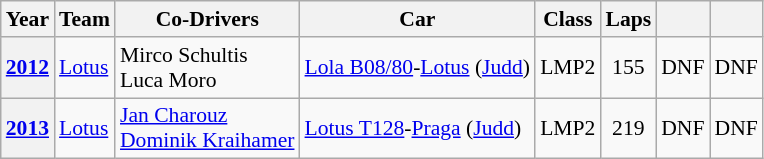<table class="wikitable" style="text-align:center; font-size:90%">
<tr>
<th>Year</th>
<th>Team</th>
<th>Co-Drivers</th>
<th>Car</th>
<th>Class</th>
<th>Laps</th>
<th></th>
<th></th>
</tr>
<tr>
<th><a href='#'>2012</a></th>
<td align=left> <a href='#'>Lotus</a></td>
<td align=left> Mirco Schultis<br> Luca Moro</td>
<td align=left><a href='#'>Lola B08/80</a>-<a href='#'>Lotus</a> (<a href='#'>Judd</a>)</td>
<td>LMP2</td>
<td>155</td>
<td>DNF</td>
<td>DNF</td>
</tr>
<tr>
<th><a href='#'>2013</a></th>
<td align=left> <a href='#'>Lotus</a></td>
<td align=left> <a href='#'>Jan Charouz</a><br> <a href='#'>Dominik Kraihamer</a></td>
<td align=left><a href='#'>Lotus T128</a>-<a href='#'>Praga</a> (<a href='#'>Judd</a>)</td>
<td>LMP2</td>
<td>219</td>
<td>DNF</td>
<td>DNF</td>
</tr>
</table>
